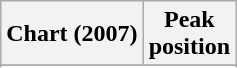<table class="wikitable sortable plainrowheaders">
<tr>
<th>Chart (2007)</th>
<th>Peak<br>position</th>
</tr>
<tr>
</tr>
<tr>
</tr>
<tr>
</tr>
</table>
